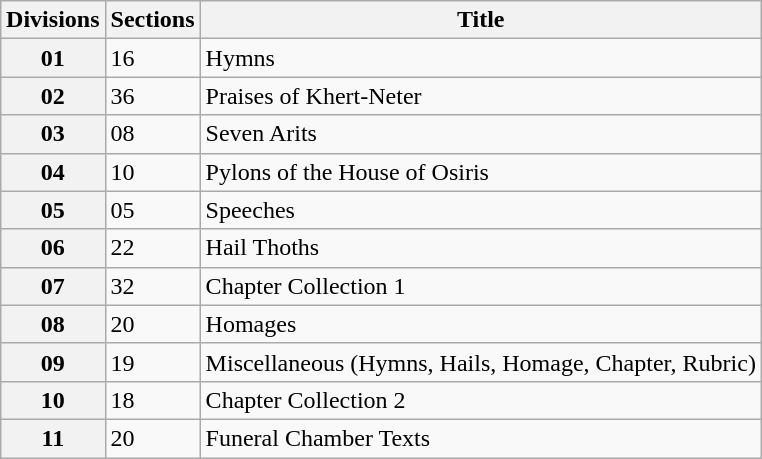<table class="wikitable" style="margin:0.5em auto">
<tr>
<th>Divisions</th>
<th>Sections</th>
<th>Title</th>
</tr>
<tr>
<th>01</th>
<td>16</td>
<td>Hymns</td>
</tr>
<tr>
<th>02</th>
<td>36</td>
<td>Praises of Khert-Neter</td>
</tr>
<tr>
<th>03</th>
<td>08</td>
<td>Seven Arits</td>
</tr>
<tr>
<th>04</th>
<td>10</td>
<td>Pylons of the House of Osiris</td>
</tr>
<tr>
<th>05</th>
<td>05</td>
<td>Speeches</td>
</tr>
<tr>
<th>06</th>
<td>22</td>
<td>Hail Thoths</td>
</tr>
<tr>
<th>07</th>
<td>32</td>
<td>Chapter Collection 1</td>
</tr>
<tr>
<th>08</th>
<td>20</td>
<td>Homages</td>
</tr>
<tr>
<th>09</th>
<td>19</td>
<td>Miscellaneous (Hymns, Hails, Homage, Chapter, Rubric)</td>
</tr>
<tr>
<th>10</th>
<td>18</td>
<td>Chapter Collection 2</td>
</tr>
<tr>
<th>11</th>
<td>20</td>
<td>Funeral Chamber Texts</td>
</tr>
</table>
